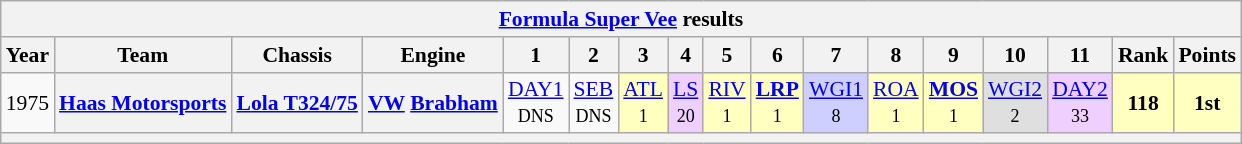<table class="wikitable" style="text-align:center; font-size:90%">
<tr>
<th colspan=45><a href='#'>Formula Super Vee</a> results</th>
</tr>
<tr>
<th>Year</th>
<th>Team</th>
<th>Chassis</th>
<th>Engine</th>
<th>1</th>
<th>2</th>
<th>3</th>
<th>4</th>
<th>5</th>
<th>6</th>
<th>7</th>
<th>8</th>
<th>9</th>
<th>10</th>
<th>11</th>
<th>Rank</th>
<th>Points</th>
</tr>
<tr>
<td>1975</td>
<th><a href='#'>Haas Motorsports</a></th>
<th><a href='#'>Lola T324/75</a></th>
<th><a href='#'>VW</a> <a href='#'>Brabham</a></th>
<td><a href='#'>DAY1</a><br><small>DNS</small></td>
<td><a href='#'>SEB</a><br><small>DNS</small></td>
<td style="background:#FFFFBF;"><a href='#'>ATL</a><br><small>1</small></td>
<td style="background:#EFCFFF;"><a href='#'>LS</a><br><small>20</small></td>
<td style="background:#FFFFBF;"><a href='#'>RIV</a><br><small>1</small></td>
<td style="background:#FFFFBF;"><strong><a href='#'>LRP</a></strong><br><small>1</small></td>
<td style="background:#CFCFFF;"><a href='#'>WGI1</a><br><small>8</small></td>
<td style="background:#FFFFBF;"><a href='#'>ROA</a><br><small>1</small></td>
<td style="background:#FFFFBF;"><strong><a href='#'>MOS</a></strong><br><small>1</small></td>
<td style="background:#DFDFDF;"><a href='#'>WGI2</a><br><small>2</small></td>
<td style="background:#EFCFFF;"><a href='#'>DAY2</a><br><small>33</small></td>
<td style="background:#FFFFBF;"><strong>118</strong></td>
<td style="background:#FFFFBF;"><strong>1st</strong></td>
</tr>
<tr>
<th colspan="17"></th>
</tr>
</table>
